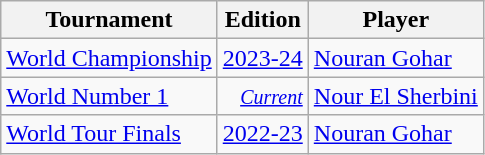<table class="wikitable">
<tr>
<th>Tournament</th>
<th>Edition</th>
<th>Player</th>
</tr>
<tr>
<td><a href='#'>World Championship</a></td>
<td style="text-align:right;"><a href='#'>2023-24</a></td>
<td> <a href='#'>Nouran Gohar</a></td>
</tr>
<tr>
<td><a href='#'>World Number 1</a></td>
<td style="text-align:right;"><a href='#'><small><em>Current</em></small></a></td>
<td> <a href='#'>Nour El Sherbini</a></td>
</tr>
<tr>
<td><a href='#'>World Tour Finals</a></td>
<td style="text-align:right;"><a href='#'>2022-23</a></td>
<td> <a href='#'>Nouran Gohar</a></td>
</tr>
</table>
